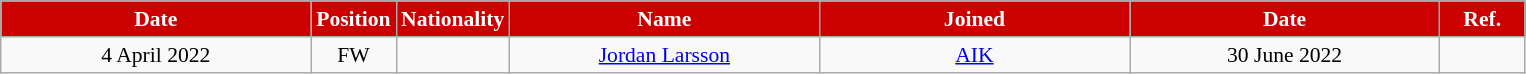<table class="wikitable"  style="text-align:center; font-size:90%; ">
<tr>
<th style="background:#CD0000; color:white; width:200px;">Date</th>
<th style="background:#CD0000; color:white; width:50px;">Position</th>
<th style="background:#CD0000; color:white; width:50px;">Nationality</th>
<th style="background:#CD0000; color:white; width:200px;">Name</th>
<th style="background:#CD0000; color:white; width:200px;">Joined</th>
<th style="background:#CD0000; color:white; width:200px;">Date</th>
<th style="background:#CD0000; color:white; width:50px;">Ref.</th>
</tr>
<tr>
<td>4 April 2022</td>
<td>FW</td>
<td></td>
<td><a href='#'>Jordan Larsson</a></td>
<td><a href='#'>AIK</a></td>
<td>30 June 2022</td>
<td></td>
</tr>
</table>
